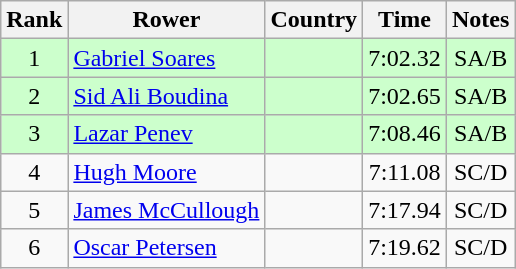<table class="wikitable" style="text-align:center">
<tr>
<th>Rank</th>
<th>Rower</th>
<th>Country</th>
<th>Time</th>
<th>Notes</th>
</tr>
<tr bgcolor=ccffcc>
<td>1</td>
<td align="left"><a href='#'>Gabriel Soares</a></td>
<td align="left"></td>
<td>7:02.32</td>
<td>SA/B</td>
</tr>
<tr bgcolor=ccffcc>
<td>2</td>
<td align="left"><a href='#'>Sid Ali Boudina</a></td>
<td align="left"></td>
<td>7:02.65</td>
<td>SA/B</td>
</tr>
<tr bgcolor=ccffcc>
<td>3</td>
<td align="left"><a href='#'>Lazar Penev</a></td>
<td align="left"></td>
<td>7:08.46</td>
<td>SA/B</td>
</tr>
<tr>
<td>4</td>
<td align="left"><a href='#'>Hugh Moore</a></td>
<td align="left"></td>
<td>7:11.08</td>
<td>SC/D</td>
</tr>
<tr>
<td>5</td>
<td align="left"><a href='#'>James McCullough</a></td>
<td align="left"></td>
<td>7:17.94</td>
<td>SC/D</td>
</tr>
<tr>
<td>6</td>
<td align="left"><a href='#'>Oscar Petersen</a></td>
<td align="left"></td>
<td>7:19.62</td>
<td>SC/D</td>
</tr>
</table>
